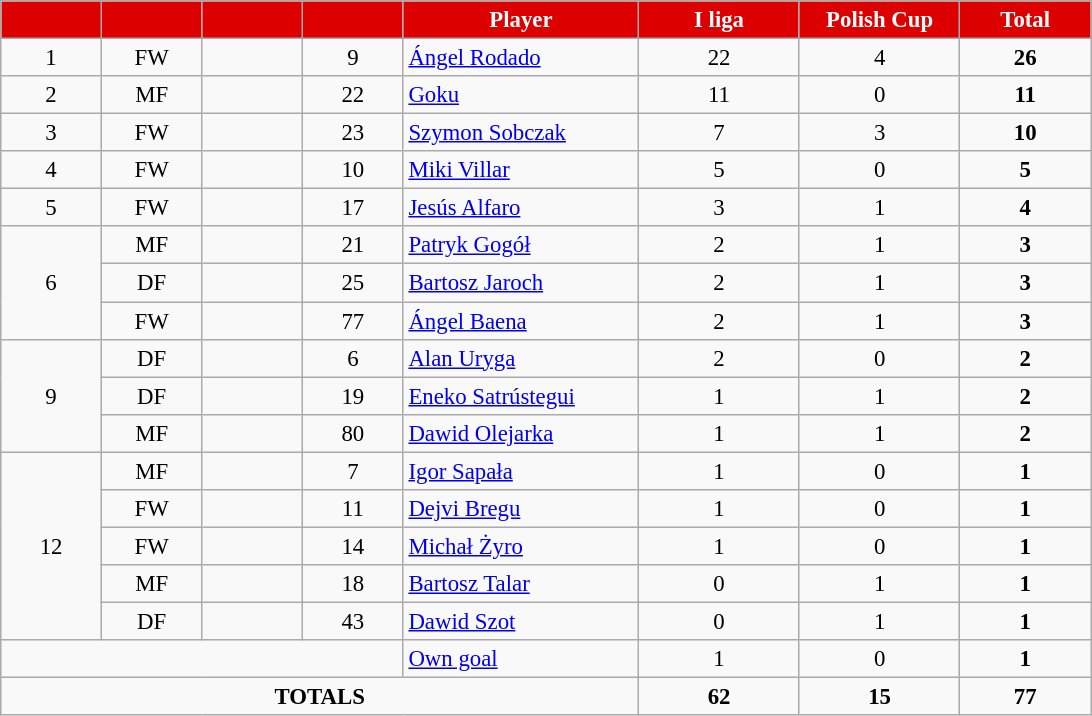<table class="wikitable" style="font-size: 95%; text-align: center;">
<tr>
<th style="background:#DD0000; color:white; width:60px;"></th>
<th style="background:#DD0000; color:white; width:60px;"></th>
<th style="background:#DD0000; color:white; width:60px;"></th>
<th style="background:#DD0000; color:white; width:60px;"></th>
<th style="background:#DD0000; color:white; width:150px;">Player</th>
<th style="background:#DD0000; color:white; width:100px;">I liga</th>
<th style="background:#DD0000; color:white; width:100px;">Polish Cup</th>
<th style="background:#DD0000; color:white; width:80px;">Total</th>
</tr>
<tr>
<td rowspan=1>1</td>
<td>FW</td>
<td></td>
<td>9</td>
<td align=left><a href='#'>Ángel Rodado</a></td>
<td>22</td>
<td>4</td>
<td><strong>26</strong></td>
</tr>
<tr>
<td rowspan=1>2</td>
<td>MF</td>
<td></td>
<td>22</td>
<td align=left><a href='#'>Goku</a></td>
<td>11</td>
<td>0</td>
<td><strong>11</strong></td>
</tr>
<tr>
<td rowspan=1>3</td>
<td>FW</td>
<td></td>
<td>23</td>
<td align=left><a href='#'>Szymon Sobczak</a></td>
<td>7</td>
<td>3</td>
<td><strong>10</strong></td>
</tr>
<tr>
<td rowspan=1>4</td>
<td>FW</td>
<td></td>
<td>10</td>
<td align=left><a href='#'>Miki Villar</a></td>
<td>5</td>
<td>0</td>
<td><strong>5</strong></td>
</tr>
<tr>
<td rowspan=1>5</td>
<td>FW</td>
<td></td>
<td>17</td>
<td align=left><a href='#'>Jesús Alfaro</a></td>
<td>3</td>
<td>1</td>
<td><strong>4</strong></td>
</tr>
<tr>
<td rowspan=3>6</td>
<td>MF</td>
<td></td>
<td>21</td>
<td align=left><a href='#'>Patryk Gogół</a></td>
<td>2</td>
<td>1</td>
<td><strong>3</strong></td>
</tr>
<tr>
<td>DF</td>
<td></td>
<td>25</td>
<td align=left><a href='#'>Bartosz Jaroch</a></td>
<td>2</td>
<td>1</td>
<td><strong>3</strong></td>
</tr>
<tr>
<td>FW</td>
<td></td>
<td>77</td>
<td align=left><a href='#'>Ángel Baena</a></td>
<td>2</td>
<td>1</td>
<td><strong>3</strong></td>
</tr>
<tr>
<td rowspan=3>9</td>
<td>DF</td>
<td></td>
<td>6</td>
<td align=left><a href='#'>Alan Uryga</a></td>
<td>2</td>
<td>0</td>
<td><strong>2</strong></td>
</tr>
<tr>
<td>DF</td>
<td></td>
<td>19</td>
<td align=left><a href='#'>Eneko Satrústegui</a></td>
<td>1</td>
<td>1</td>
<td><strong>2</strong></td>
</tr>
<tr>
<td>MF</td>
<td></td>
<td>80</td>
<td align=left><a href='#'>Dawid Olejarka</a></td>
<td>1</td>
<td>1</td>
<td><strong>2</strong></td>
</tr>
<tr>
<td rowspan=5>12</td>
<td>MF</td>
<td></td>
<td>7</td>
<td align=left><a href='#'>Igor Sapała</a></td>
<td>1</td>
<td>0</td>
<td><strong>1</strong></td>
</tr>
<tr>
<td>FW</td>
<td></td>
<td>11</td>
<td align=left><a href='#'>Dejvi Bregu</a></td>
<td>1</td>
<td>0</td>
<td><strong>1</strong></td>
</tr>
<tr>
<td>FW</td>
<td></td>
<td>14</td>
<td align=left><a href='#'>Michał Żyro</a></td>
<td>1</td>
<td>0</td>
<td><strong>1</strong></td>
</tr>
<tr>
<td>MF</td>
<td></td>
<td>18</td>
<td align=left><a href='#'>Bartosz Talar</a></td>
<td>0</td>
<td>1</td>
<td><strong>1</strong></td>
</tr>
<tr>
<td>DF</td>
<td></td>
<td>43</td>
<td align=left><a href='#'>Dawid Szot</a></td>
<td>0</td>
<td>1</td>
<td><strong>1</strong></td>
</tr>
<tr>
<td colspan=4></td>
<td align=left><a href='#'>Own goal</a></td>
<td>1</td>
<td>0</td>
<td><strong>1</strong></td>
</tr>
<tr>
<td colspan=5><strong>TOTALS</strong></td>
<td><strong>62</strong></td>
<td><strong>15</strong></td>
<td><strong>77</strong></td>
</tr>
</table>
